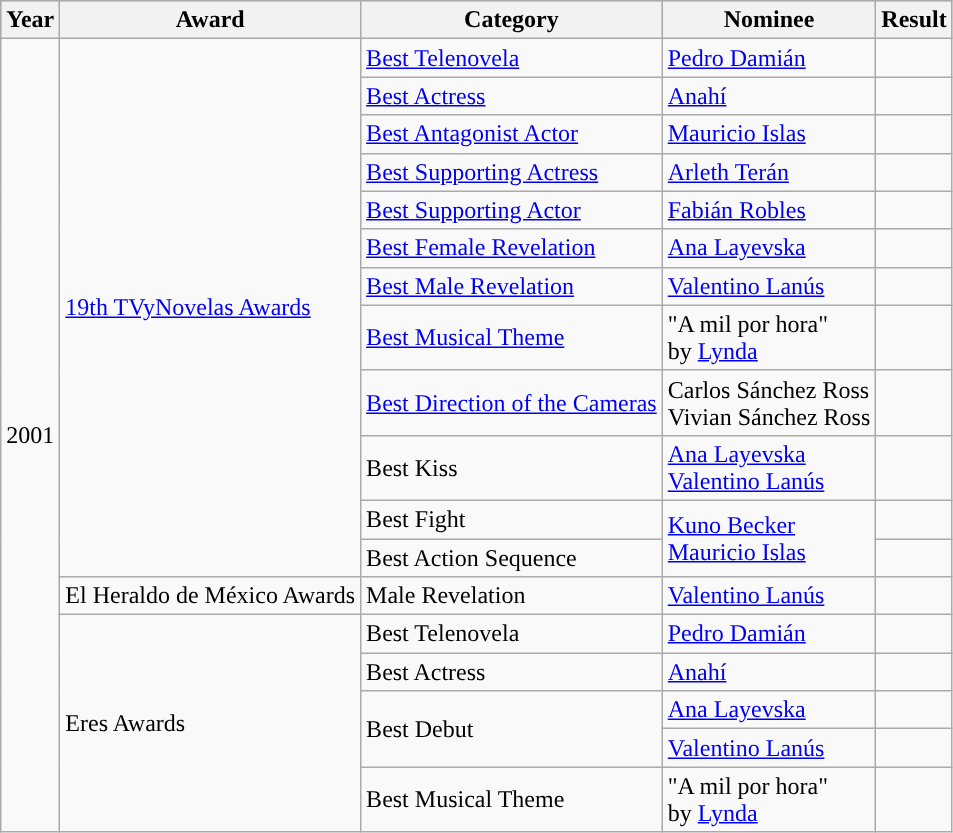<table class="wikitable">
<tr style="background:#b0c4de;">
<th>Year</th>
<th>Award</th>
<th>Category</th>
<th>Nominee</th>
<th>Result</th>
</tr>
<tr>
<td rowspan=18>2001</td>
<td rowspan=12><a href='#'>19th TVyNovelas Awards</a></td>
<td><a href='#'>Best Telenovela</a></td>
<td><a href='#'>Pedro Damián</a></td>
<td></td>
</tr>
<tr>
<td><a href='#'>Best Actress</a></td>
<td><a href='#'>Anahí</a></td>
<td></td>
</tr>
<tr>
<td><a href='#'>Best Antagonist Actor</a></td>
<td><a href='#'>Mauricio Islas</a></td>
<td></td>
</tr>
<tr>
<td><a href='#'>Best Supporting Actress</a></td>
<td><a href='#'>Arleth Terán</a></td>
<td></td>
</tr>
<tr>
<td><a href='#'>Best Supporting Actor</a></td>
<td><a href='#'>Fabián Robles</a></td>
<td></td>
</tr>
<tr>
<td><a href='#'>Best Female Revelation</a></td>
<td><a href='#'>Ana Layevska</a></td>
<td></td>
</tr>
<tr>
<td><a href='#'>Best Male Revelation</a></td>
<td><a href='#'>Valentino Lanús</a></td>
<td></td>
</tr>
<tr>
<td><a href='#'>Best Musical Theme</a></td>
<td>"A mil por hora" <br> by <a href='#'>Lynda</a></td>
<td></td>
</tr>
<tr>
<td><a href='#'>Best Direction of the Cameras</a></td>
<td>Carlos Sánchez Ross <br> Vivian Sánchez Ross</td>
<td></td>
</tr>
<tr>
<td>Best Kiss</td>
<td><a href='#'>Ana Layevska</a> <br> <a href='#'>Valentino Lanús</a></td>
<td></td>
</tr>
<tr>
<td>Best Fight</td>
<td rowspan=2><a href='#'>Kuno Becker</a> <br> <a href='#'>Mauricio Islas</a></td>
<td></td>
</tr>
<tr>
<td>Best Action Sequence</td>
<td></td>
</tr>
<tr>
<td>El Heraldo de México Awards</td>
<td>Male Revelation</td>
<td><a href='#'>Valentino Lanús</a></td>
<td></td>
</tr>
<tr>
<td rowspan=5>Eres Awards</td>
<td>Best Telenovela</td>
<td><a href='#'>Pedro Damián</a></td>
<td></td>
</tr>
<tr>
<td>Best Actress</td>
<td><a href='#'>Anahí</a></td>
<td></td>
</tr>
<tr>
<td rowspan=2>Best Debut</td>
<td><a href='#'>Ana Layevska</a></td>
<td></td>
</tr>
<tr>
<td><a href='#'>Valentino Lanús</a></td>
<td></td>
</tr>
<tr>
<td>Best Musical Theme</td>
<td>"A mil por hora" <br> by <a href='#'>Lynda</a></td>
<td></td>
</tr>
</table>
